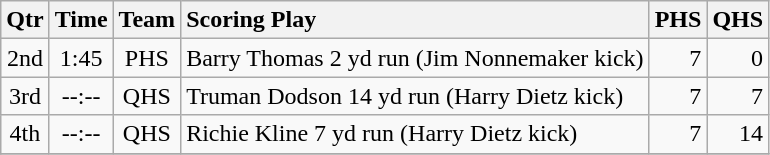<table class="wikitable">
<tr>
<th style="text-align: center;">Qtr</th>
<th style="text-align: center;">Time</th>
<th style="text-align: center;">Team</th>
<th style="text-align: left;">Scoring Play</th>
<th style="text-align: right;">PHS</th>
<th style="text-align: right;">QHS</th>
</tr>
<tr>
<td style="text-align: center;">2nd</td>
<td style="text-align: center;">1:45</td>
<td style="text-align: center;">PHS</td>
<td style="text-align: left;">Barry Thomas 2 yd run (Jim Nonnemaker kick)</td>
<td style="text-align: right;">7</td>
<td style="text-align: right;">0</td>
</tr>
<tr>
<td style="text-align: center;">3rd</td>
<td style="text-align: center;">--:--</td>
<td style="text-align: center;">QHS</td>
<td style="text-align: left;">Truman Dodson 14 yd run (Harry Dietz kick)</td>
<td style="text-align: right;">7</td>
<td style="text-align: right;">7</td>
</tr>
<tr>
<td style="text-align: center;">4th</td>
<td style="text-align: center;">--:--</td>
<td style="text-align: center;">QHS</td>
<td style="text-align: left;">Richie Kline 7 yd run (Harry Dietz kick)</td>
<td style="text-align: right;">7</td>
<td style="text-align: right;">14</td>
</tr>
<tr>
</tr>
</table>
